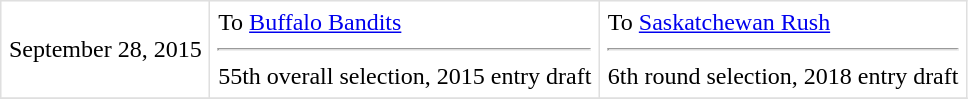<table border=1 style="border-collapse:collapse" bordercolor="#DFDFDF"  cellpadding="5">
<tr>
<td>September 28, 2015</td>
<td valign="top">To <a href='#'>Buffalo Bandits</a><hr>55th overall selection, 2015 entry draft</td>
<td valign="top">To <a href='#'>Saskatchewan Rush</a><hr>6th round selection, 2018 entry draft</td>
</tr>
<tr>
</tr>
</table>
